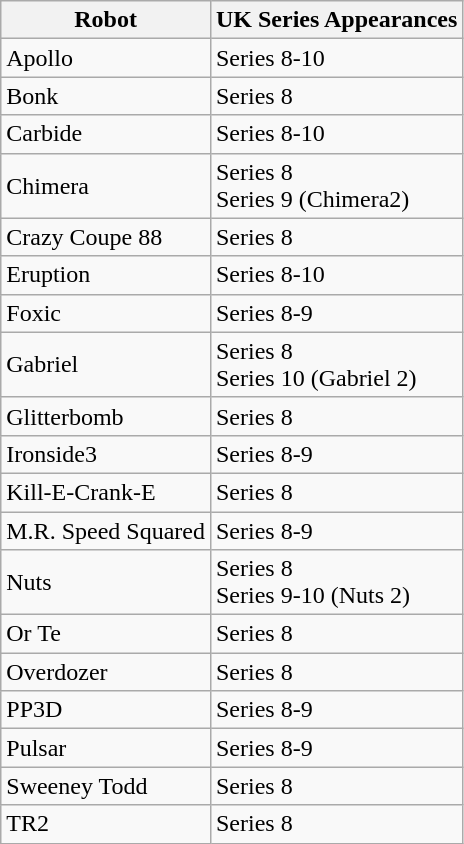<table class="wikitable">
<tr>
<th>Robot</th>
<th>UK Series Appearances</th>
</tr>
<tr>
<td>Apollo</td>
<td>Series 8-10</td>
</tr>
<tr>
<td>Bonk</td>
<td>Series 8</td>
</tr>
<tr>
<td>Carbide</td>
<td>Series 8-10</td>
</tr>
<tr>
<td>Chimera</td>
<td>Series 8<br>Series 9 (Chimera2)</td>
</tr>
<tr>
<td>Crazy Coupe 88</td>
<td>Series 8</td>
</tr>
<tr>
<td>Eruption</td>
<td>Series 8-10</td>
</tr>
<tr>
<td>Foxic</td>
<td>Series 8-9</td>
</tr>
<tr>
<td>Gabriel</td>
<td>Series 8<br>Series 10 (Gabriel 2)</td>
</tr>
<tr>
<td>Glitterbomb</td>
<td>Series 8</td>
</tr>
<tr>
<td>Ironside3</td>
<td>Series 8-9</td>
</tr>
<tr>
<td>Kill-E-Crank-E</td>
<td>Series 8</td>
</tr>
<tr>
<td>M.R. Speed Squared</td>
<td>Series 8-9</td>
</tr>
<tr>
<td>Nuts</td>
<td>Series 8<br>Series 9-10 (Nuts 2)</td>
</tr>
<tr>
<td>Or Te</td>
<td>Series 8</td>
</tr>
<tr>
<td>Overdozer</td>
<td>Series 8</td>
</tr>
<tr>
<td>PP3D</td>
<td>Series 8-9</td>
</tr>
<tr>
<td>Pulsar</td>
<td>Series 8-9</td>
</tr>
<tr>
<td>Sweeney Todd</td>
<td>Series 8</td>
</tr>
<tr>
<td>TR2</td>
<td>Series 8</td>
</tr>
</table>
